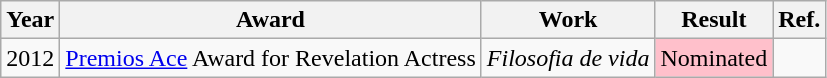<table class="wikitable" border="1">
<tr>
<th>Year</th>
<th>Award</th>
<th>Work</th>
<th>Result</th>
<th>Ref.</th>
</tr>
<tr>
<td>2012</td>
<td><a href='#'>Premios Ace</a> Award for Revelation Actress</td>
<td><em>Filosofia de vida</em></td>
<td style="background: pink; color: black;">Nominated</td>
<td></td>
</tr>
</table>
